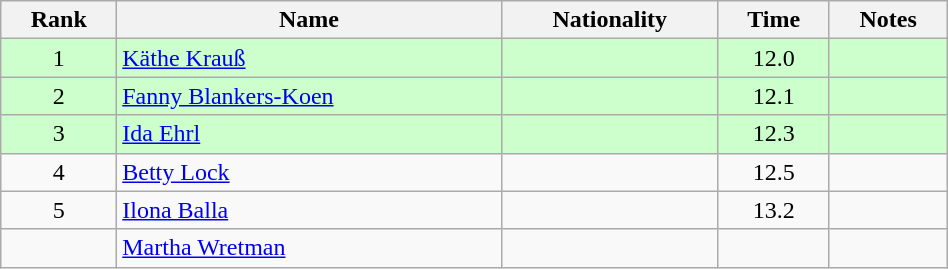<table class="wikitable sortable" style="text-align:center;width: 50%">
<tr>
<th>Rank</th>
<th>Name</th>
<th>Nationality</th>
<th>Time</th>
<th>Notes</th>
</tr>
<tr bgcolor=ccffcc>
<td>1</td>
<td align=left><a href='#'>Käthe Krauß</a></td>
<td align=left></td>
<td>12.0</td>
<td></td>
</tr>
<tr bgcolor=ccffcc>
<td>2</td>
<td align=left><a href='#'>Fanny Blankers-Koen</a></td>
<td align=left></td>
<td>12.1</td>
<td></td>
</tr>
<tr bgcolor=ccffcc>
<td>3</td>
<td align=left><a href='#'>Ida Ehrl</a></td>
<td align=left></td>
<td>12.3</td>
<td></td>
</tr>
<tr>
<td>4</td>
<td align=left><a href='#'>Betty Lock</a></td>
<td align=left></td>
<td>12.5</td>
<td></td>
</tr>
<tr>
<td>5</td>
<td align=left><a href='#'>Ilona Balla</a></td>
<td align=left></td>
<td>13.2</td>
<td></td>
</tr>
<tr>
<td></td>
<td align=left><a href='#'>Martha Wretman</a></td>
<td align=left></td>
<td></td>
<td></td>
</tr>
</table>
